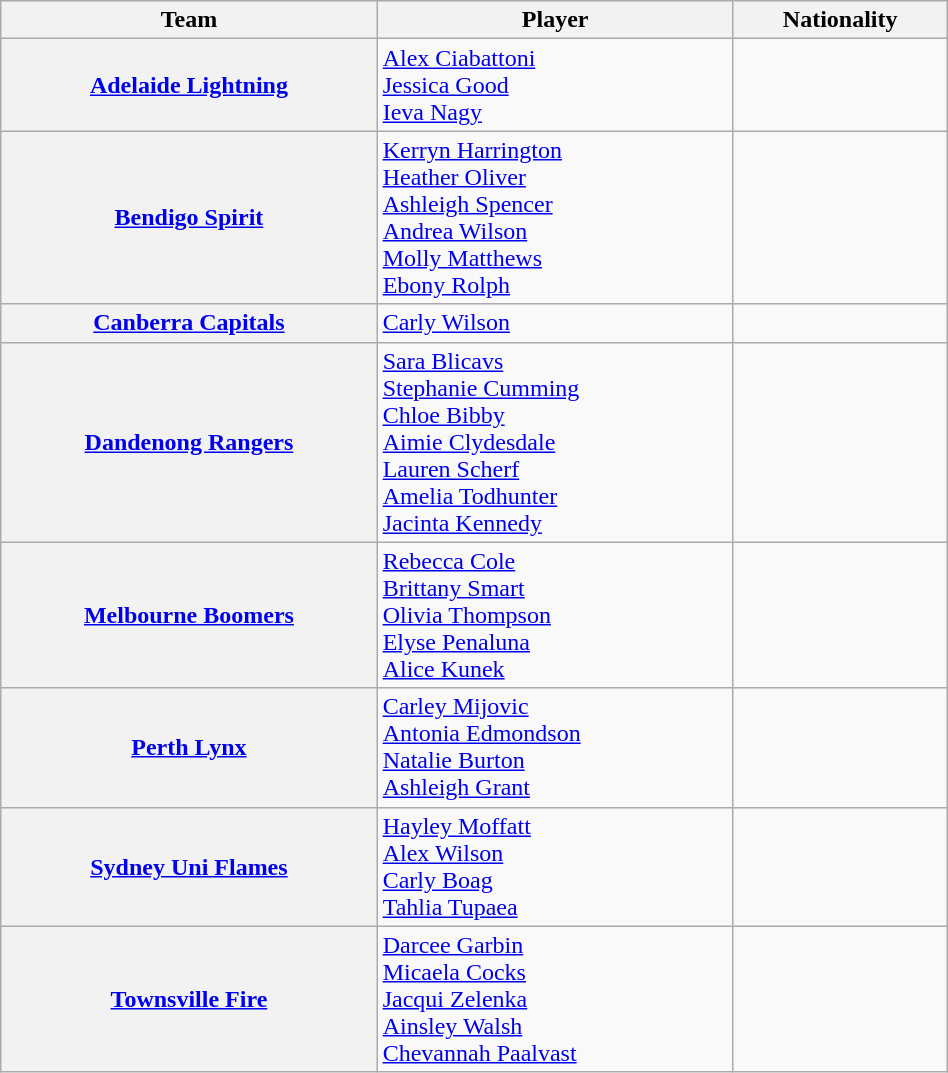<table class="wikitable" style="width:50%;">
<tr>
<th scope="col">Team</th>
<th scope="col">Player</th>
<th scope="col">Nationality</th>
</tr>
<tr>
<th scope="row"><a href='#'>Adelaide Lightning</a></th>
<td><a href='#'>Alex Ciabattoni</a> <br> <a href='#'>Jessica Good</a> <br> <a href='#'>Ieva Nagy</a></td>
<td> <br>  <br> </td>
</tr>
<tr>
<th scope="row"><a href='#'>Bendigo Spirit</a></th>
<td><a href='#'>Kerryn Harrington</a> <br> <a href='#'>Heather Oliver</a> <br> <a href='#'>Ashleigh Spencer</a> <br> <a href='#'>Andrea Wilson</a> <br> <a href='#'>Molly Matthews</a> <br> <a href='#'>Ebony Rolph</a></td>
<td> <br>  <br>  <br>  <br>  <br> </td>
</tr>
<tr>
<th scope="row"><a href='#'>Canberra Capitals</a></th>
<td><a href='#'>Carly Wilson</a></td>
<td></td>
</tr>
<tr>
<th scope="row"><a href='#'>Dandenong Rangers</a></th>
<td><a href='#'>Sara Blicavs</a> <br> <a href='#'>Stephanie Cumming</a> <br> <a href='#'>Chloe Bibby</a> <br> <a href='#'>Aimie Clydesdale</a> <br> <a href='#'>Lauren Scherf</a> <br> <a href='#'>Amelia Todhunter</a> <br> <a href='#'>Jacinta Kennedy</a></td>
<td> <br>  <br>  <br>  <br>  <br>  <br> </td>
</tr>
<tr>
<th scope="row"><a href='#'>Melbourne Boomers</a></th>
<td><a href='#'>Rebecca Cole</a>  <br> <a href='#'>Brittany Smart</a> <br> <a href='#'>Olivia Thompson</a> <br> <a href='#'>Elyse Penaluna</a> <br> <a href='#'>Alice Kunek</a></td>
<td> <br>  <br>  <br>  <br> </td>
</tr>
<tr>
<th scope="row"><a href='#'>Perth Lynx</a></th>
<td><a href='#'>Carley Mijovic</a> <br> <a href='#'>Antonia Edmondson</a> <br> <a href='#'>Natalie Burton</a> <br> <a href='#'>Ashleigh Grant</a></td>
<td> <br>  <br>  <br> </td>
</tr>
<tr>
<th scope="row"><a href='#'>Sydney Uni Flames</a></th>
<td><a href='#'>Hayley Moffatt</a> <br> <a href='#'>Alex Wilson</a> <br> <a href='#'>Carly Boag</a> <br> <a href='#'>Tahlia Tupaea</a></td>
<td> <br>  <br>  <br> </td>
</tr>
<tr>
<th scope="row"><a href='#'>Townsville Fire</a></th>
<td><a href='#'>Darcee Garbin</a> <br> <a href='#'>Micaela Cocks</a> <br> <a href='#'>Jacqui Zelenka</a> <br> <a href='#'>Ainsley Walsh</a> <br> <a href='#'>Chevannah Paalvast</a></td>
<td> <br>  <br>  <br>  <br> </td>
</tr>
</table>
